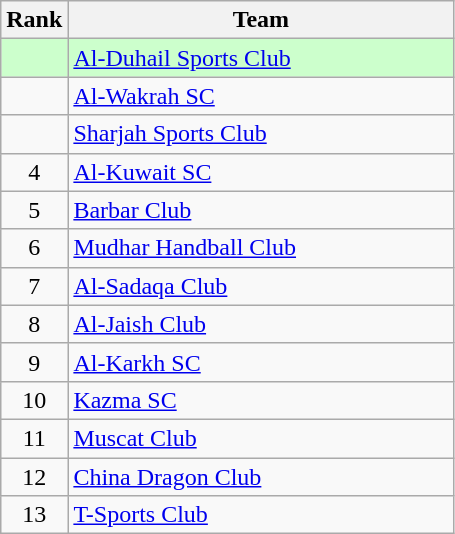<table class=wikitable style="text-align:center;">
<tr>
<th>Rank</th>
<th width=250>Team</th>
</tr>
<tr bgcolor=ccffcc>
<td></td>
<td align=left> <a href='#'>Al-Duhail Sports Club</a></td>
</tr>
<tr>
<td></td>
<td align=left> <a href='#'>Al-Wakrah SC</a></td>
</tr>
<tr>
<td></td>
<td align=left> <a href='#'>Sharjah Sports Club</a></td>
</tr>
<tr>
<td>4</td>
<td align=left> <a href='#'>Al-Kuwait SC</a></td>
</tr>
<tr>
<td>5</td>
<td align=left> <a href='#'>Barbar Club</a></td>
</tr>
<tr>
<td>6</td>
<td align=left> <a href='#'>Mudhar Handball Club</a></td>
</tr>
<tr>
<td>7</td>
<td align=left> <a href='#'>Al-Sadaqa Club</a></td>
</tr>
<tr>
<td>8</td>
<td align=left> <a href='#'>Al-Jaish Club</a></td>
</tr>
<tr>
<td>9</td>
<td align=left> <a href='#'>Al-Karkh SC</a></td>
</tr>
<tr>
<td>10</td>
<td align=left> <a href='#'>Kazma SC</a></td>
</tr>
<tr>
<td>11</td>
<td align=left> <a href='#'>Muscat Club</a></td>
</tr>
<tr>
<td>12</td>
<td align=left> <a href='#'>China Dragon Club</a></td>
</tr>
<tr>
<td>13</td>
<td align=left> <a href='#'>T-Sports Club</a></td>
</tr>
</table>
